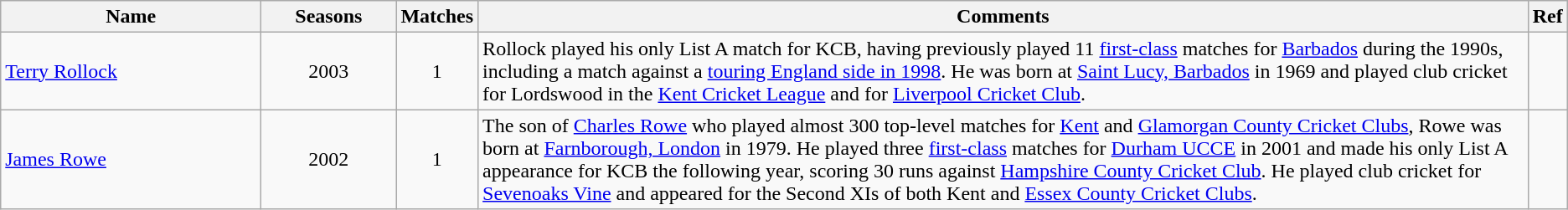<table class="wikitable">
<tr>
<th style="width:200px">Name</th>
<th style="width:100px">Seasons</th>
<th>Matches</th>
<th>Comments</th>
<th>Ref</th>
</tr>
<tr>
<td><a href='#'>Terry Rollock</a></td>
<td style="text-align: center;">2003</td>
<td style="text-align: center;">1</td>
<td>Rollock played his only List A match for KCB, having previously played 11 <a href='#'>first-class</a> matches for <a href='#'>Barbados</a> during the 1990s, including a match against a <a href='#'>touring England side in 1998</a>. He was born at <a href='#'>Saint Lucy, Barbados</a> in 1969 and played club cricket for Lordswood in the <a href='#'>Kent Cricket League</a> and for <a href='#'>Liverpool Cricket Club</a>.</td>
<td></td>
</tr>
<tr>
<td><a href='#'>James Rowe</a></td>
<td style="text-align: center;">2002</td>
<td style="text-align: center;">1</td>
<td>The son of <a href='#'>Charles Rowe</a> who played almost 300 top-level matches for <a href='#'>Kent</a> and <a href='#'>Glamorgan County Cricket Clubs</a>, Rowe was born at <a href='#'>Farnborough, London</a> in 1979. He played three <a href='#'>first-class</a> matches for <a href='#'>Durham UCCE</a> in 2001 and made his only List A appearance for KCB the following year, scoring 30 runs against <a href='#'>Hampshire County Cricket Club</a>. He played club cricket for <a href='#'>Sevenoaks Vine</a> and appeared for the Second XIs of both Kent and <a href='#'>Essex County Cricket Clubs</a>.</td>
<td></td>
</tr>
</table>
